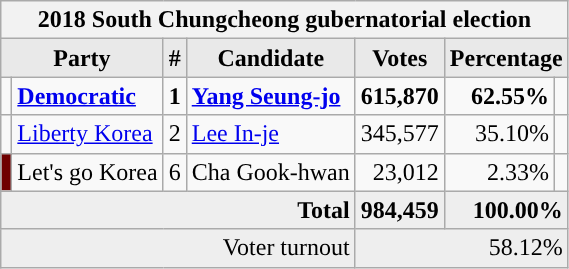<table class="wikitable">
<tr>
<th colspan="7">2018 South Chungcheong gubernatorial election</th>
</tr>
<tr>
<th style="background-color:#E9E9E9" colspan=2>Party</th>
<th style="background-color:#E9E9E9">#</th>
<th style="background-color:#E9E9E9">Candidate</th>
<th style="background-color:#E9E9E9">Votes</th>
<th style="background-color:#E9E9E9" colspan=2>Percentage</th>
</tr>
<tr style="font-weight:bold">
<td></td>
<td align=left><a href='#'>Democratic</a></td>
<td align=center>1</td>
<td align=left><a href='#'>Yang Seung-jo</a></td>
<td align=right>615,870</td>
<td align=right>62.55%</td>
<td align=right></td>
</tr>
<tr>
<td></td>
<td align=left><a href='#'>Liberty Korea</a></td>
<td align=center>2</td>
<td align=left><a href='#'>Lee In-je</a></td>
<td align=right>345,577</td>
<td align=right>35.10%</td>
<td align=right></td>
</tr>
<tr>
<td bgcolor="#6F0000"></td>
<td align=left>Let's go Korea</td>
<td align=center>6</td>
<td align=left>Cha Gook-hwan</td>
<td align=right>23,012</td>
<td align=right>2.33%</td>
<td align=right></td>
</tr>
<tr bgcolor="#EEEEEE" style="font-weight:bold">
<td colspan="4" align=right>Total</td>
<td align=right>984,459</td>
<td align=right colspan=2>100.00%</td>
</tr>
<tr bgcolor="#EEEEEE">
<td colspan="4" align="right">Voter turnout</td>
<td colspan="3" align="right">58.12%</td>
</tr>
</table>
